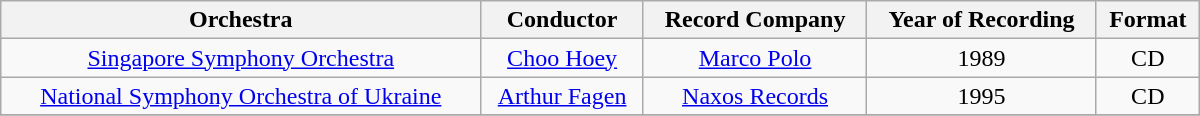<table class="wikitable" width="800px">
<tr>
<th align="center">Orchestra</th>
<th align="center">Conductor</th>
<th align="center">Record Company</th>
<th align="center">Year of Recording</th>
<th align="center">Format</th>
</tr>
<tr>
<td align="center"><a href='#'>Singapore Symphony Orchestra</a></td>
<td align="center"><a href='#'>Choo Hoey</a></td>
<td align="center"><a href='#'>Marco Polo</a></td>
<td align="center">1989</td>
<td align="center">CD</td>
</tr>
<tr>
<td align="center"><a href='#'>National Symphony Orchestra of Ukraine</a></td>
<td align="center"><a href='#'>Arthur Fagen</a></td>
<td align="center"><a href='#'>Naxos Records</a></td>
<td align="center">1995</td>
<td align="center">CD</td>
</tr>
<tr>
</tr>
</table>
